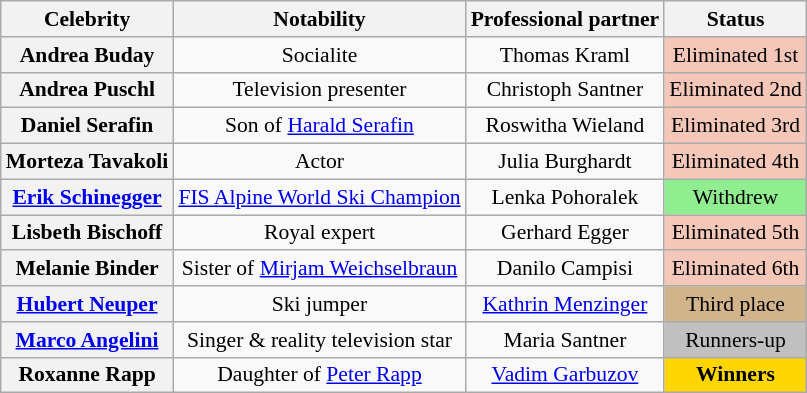<table class="wikitable sortable" style="text-align:center; font-size:90%">
<tr>
<th scope="col">Celebrity</th>
<th scope="col" class="unsortable">Notability</th>
<th scope="col">Professional partner</th>
<th scope="col">Status</th>
</tr>
<tr>
<th scope="row">Andrea Buday</th>
<td>Socialite</td>
<td>Thomas Kraml</td>
<td bgcolor="f4c7b8">Eliminated 1st</td>
</tr>
<tr>
<th scope="row">Andrea Puschl</th>
<td>Television presenter</td>
<td>Christoph Santner</td>
<td bgcolor="f4c7b8">Eliminated 2nd</td>
</tr>
<tr>
<th scope="row">Daniel Serafin</th>
<td>Son of <a href='#'>Harald Serafin</a></td>
<td>Roswitha Wieland</td>
<td bgcolor="f4c7b8">Eliminated 3rd</td>
</tr>
<tr>
<th scope="row">Morteza Tavakoli</th>
<td>Actor</td>
<td>Julia Burghardt</td>
<td bgcolor="f4c7b8">Eliminated 4th</td>
</tr>
<tr>
<th scope="row"><a href='#'>Erik Schinegger</a></th>
<td><a href='#'>FIS Alpine World Ski Champion</a></td>
<td>Lenka Pohoralek</td>
<td bgcolor="lightgreen">Withdrew</td>
</tr>
<tr>
<th scope="row">Lisbeth Bischoff</th>
<td>Royal expert</td>
<td>Gerhard Egger</td>
<td bgcolor="f4c7b8">Eliminated 5th</td>
</tr>
<tr>
<th scope="row">Melanie Binder</th>
<td>Sister of <a href='#'>Mirjam Weichselbraun</a></td>
<td>Danilo Campisi</td>
<td bgcolor="f4c7b8">Eliminated 6th</td>
</tr>
<tr>
<th scope="row"><a href='#'>Hubert Neuper</a></th>
<td>Ski jumper</td>
<td><a href='#'>Kathrin Menzinger</a></td>
<td bgcolor="tan">Third place</td>
</tr>
<tr>
<th scope="row"><a href='#'>Marco Angelini</a></th>
<td>Singer & reality television star</td>
<td>Maria Santner</td>
<td bgcolor="silver">Runners-up</td>
</tr>
<tr>
<th scope="row">Roxanne Rapp</th>
<td>Daughter of <a href='#'>Peter Rapp</a></td>
<td><a href='#'>Vadim Garbuzov</a></td>
<td bgcolor="gold"><strong>Winners</strong></td>
</tr>
</table>
